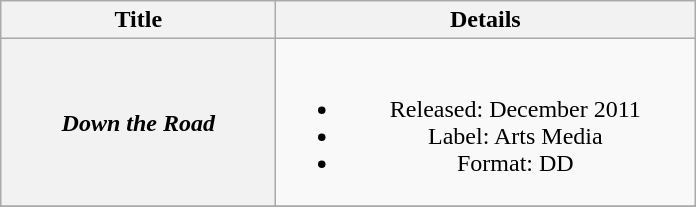<table class="wikitable plainrowheaders" style="text-align:center;" border="1">
<tr>
<th scope="col" rowspan="1" style="width:11em;">Title</th>
<th scope="col" rowspan="1" style="width:17em;">Details</th>
</tr>
<tr>
<th scope="row"><em>Down the Road</em></th>
<td><br><ul><li>Released: December 2011</li><li>Label: Arts Media</li><li>Format: DD</li></ul></td>
</tr>
<tr>
</tr>
</table>
